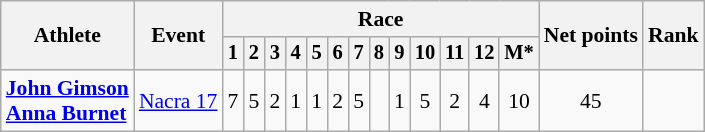<table class=wikitable style=font-size:90%>
<tr>
<th rowspan=2>Athlete</th>
<th rowspan=2>Event</th>
<th colspan=13>Race</th>
<th rowspan=2>Net points</th>
<th rowspan=2>Rank</th>
</tr>
<tr style=font-size:95%>
<th>1</th>
<th>2</th>
<th>3</th>
<th>4</th>
<th>5</th>
<th>6</th>
<th>7</th>
<th>8</th>
<th>9</th>
<th>10</th>
<th>11</th>
<th>12</th>
<th>M*</th>
</tr>
<tr align=center>
<td align=left><strong><a href='#'>John Gimson</a><br><a href='#'>Anna Burnet</a></strong></td>
<td align=left><a href='#'>Nacra 17</a></td>
<td>7</td>
<td>5</td>
<td>2</td>
<td>1</td>
<td>1</td>
<td>2</td>
<td>5</td>
<td></td>
<td>1</td>
<td>5</td>
<td>2</td>
<td>4</td>
<td>10</td>
<td>45</td>
<td></td>
</tr>
</table>
